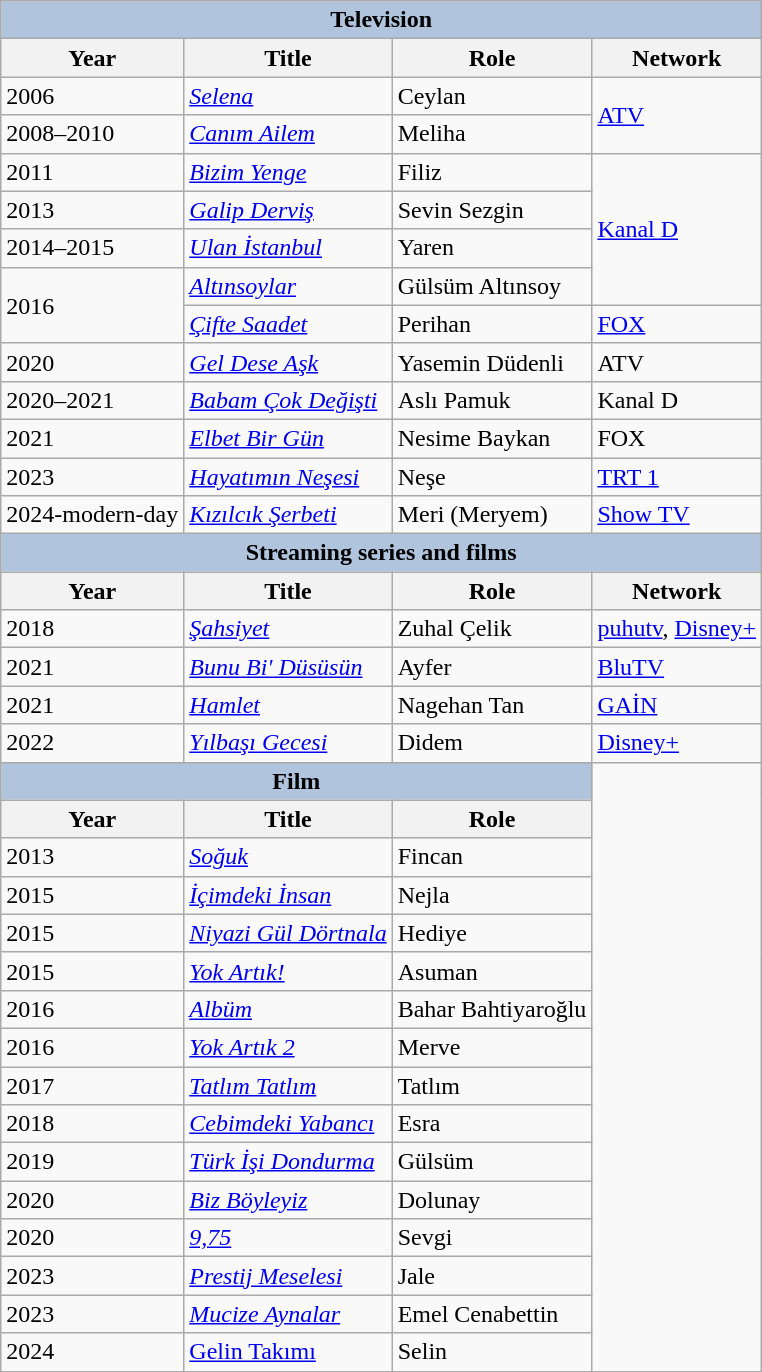<table class="wikitable" style="font-size:100%">
<tr>
<th colspan="4" style="background:LightSteelBlue">Television</th>
</tr>
<tr>
<th>Year</th>
<th>Title</th>
<th>Role</th>
<th>Network</th>
</tr>
<tr>
<td>2006</td>
<td><em><a href='#'>Selena</a></em></td>
<td>Ceylan</td>
<td rowspan="2"><a href='#'>ATV</a></td>
</tr>
<tr>
<td>2008–2010</td>
<td><em><a href='#'>Canım Ailem</a></em></td>
<td>Meliha</td>
</tr>
<tr>
<td>2011</td>
<td><em><a href='#'>Bizim Yenge</a></em></td>
<td>Filiz</td>
<td rowspan="4"><a href='#'>Kanal D</a></td>
</tr>
<tr>
<td>2013</td>
<td><em><a href='#'>Galip Derviş</a></em></td>
<td>Sevin Sezgin</td>
</tr>
<tr>
<td>2014–2015</td>
<td><em><a href='#'>Ulan İstanbul</a></em></td>
<td>Yaren</td>
</tr>
<tr>
<td rowspan="2">2016</td>
<td><em><a href='#'>Altınsoylar</a></em></td>
<td>Gülsüm Altınsoy</td>
</tr>
<tr>
<td><em><a href='#'>Çifte Saadet</a></em></td>
<td>Perihan</td>
<td><a href='#'>FOX</a></td>
</tr>
<tr>
<td>2020</td>
<td><em><a href='#'>Gel Dese Aşk</a></em></td>
<td>Yasemin Düdenli</td>
<td>ATV</td>
</tr>
<tr>
<td>2020–2021</td>
<td><em><a href='#'>Babam Çok Değişti</a></em></td>
<td>Aslı Pamuk</td>
<td>Kanal D</td>
</tr>
<tr>
<td>2021</td>
<td><em><a href='#'>Elbet Bir Gün</a></em></td>
<td>Nesime Baykan</td>
<td>FOX</td>
</tr>
<tr>
<td>2023</td>
<td><em><a href='#'>Hayatımın Neşesi</a></em></td>
<td>Neşe</td>
<td><a href='#'>TRT 1</a></td>
</tr>
<tr>
<td>2024-modern-day</td>
<td><em><a href='#'>Kızılcık Şerbeti</a></em></td>
<td>Meri (Meryem)</td>
<td><a href='#'>Show TV</a></td>
</tr>
<tr>
<th colspan="4" style="background:LightSteelBlue">Streaming series and films</th>
</tr>
<tr>
<th>Year</th>
<th>Title</th>
<th>Role</th>
<th>Network</th>
</tr>
<tr>
<td>2018</td>
<td><em><a href='#'>Şahsiyet</a></em></td>
<td>Zuhal Çelik</td>
<td><a href='#'>puhutv</a>, <a href='#'>Disney+</a></td>
</tr>
<tr>
<td>2021</td>
<td><em><a href='#'>Bunu Bi' Düsüsün</a></em></td>
<td>Ayfer</td>
<td><a href='#'>BluTV</a></td>
</tr>
<tr>
<td>2021</td>
<td><em><a href='#'>Hamlet</a></em></td>
<td>Nagehan Tan</td>
<td><a href='#'>GAİN</a></td>
</tr>
<tr>
<td>2022</td>
<td><em><a href='#'>Yılbaşı Gecesi</a></em></td>
<td>Didem</td>
<td><a href='#'>Disney+</a></td>
</tr>
<tr>
<th colspan="3" style="background:LightSteelBlue">Film</th>
</tr>
<tr>
<th>Year</th>
<th>Title</th>
<th>Role</th>
</tr>
<tr>
<td>2013</td>
<td><em><a href='#'>Soğuk</a></em></td>
<td>Fincan</td>
</tr>
<tr>
<td>2015</td>
<td><em><a href='#'>İçimdeki İnsan</a></em></td>
<td>Nejla</td>
</tr>
<tr>
<td>2015</td>
<td><em><a href='#'>Niyazi Gül Dörtnala</a></em></td>
<td>Hediye</td>
</tr>
<tr>
<td>2015</td>
<td><em><a href='#'>Yok Artık!</a></em></td>
<td>Asuman</td>
</tr>
<tr>
<td>2016</td>
<td><em><a href='#'>Albüm</a></em></td>
<td>Bahar Bahtiyaroğlu</td>
</tr>
<tr>
<td>2016</td>
<td><em><a href='#'>Yok Artık 2</a></em></td>
<td>Merve</td>
</tr>
<tr>
<td>2017</td>
<td><em><a href='#'>Tatlım Tatlım</a></em></td>
<td>Tatlım</td>
</tr>
<tr>
<td>2018</td>
<td><em><a href='#'>Cebimdeki Yabancı</a></em></td>
<td>Esra</td>
</tr>
<tr>
<td>2019</td>
<td><em><a href='#'>Türk İşi Dondurma</a></em></td>
<td>Gülsüm</td>
</tr>
<tr>
<td>2020</td>
<td><em><a href='#'>Biz Böyleyiz</a></em></td>
<td>Dolunay</td>
</tr>
<tr>
<td>2020</td>
<td><em><a href='#'>9,75</a></em></td>
<td>Sevgi</td>
</tr>
<tr>
<td>2023</td>
<td><em><a href='#'>Prestij Meselesi</a></em></td>
<td>Jale</td>
</tr>
<tr>
<td>2023</td>
<td><em><a href='#'>Mucize Aynalar</a></em></td>
<td>Emel Cenabettin</td>
</tr>
<tr>
<td>2024</td>
<td><a href='#'>Gelin Takımı</a></td>
<td>Selin</td>
</tr>
</table>
